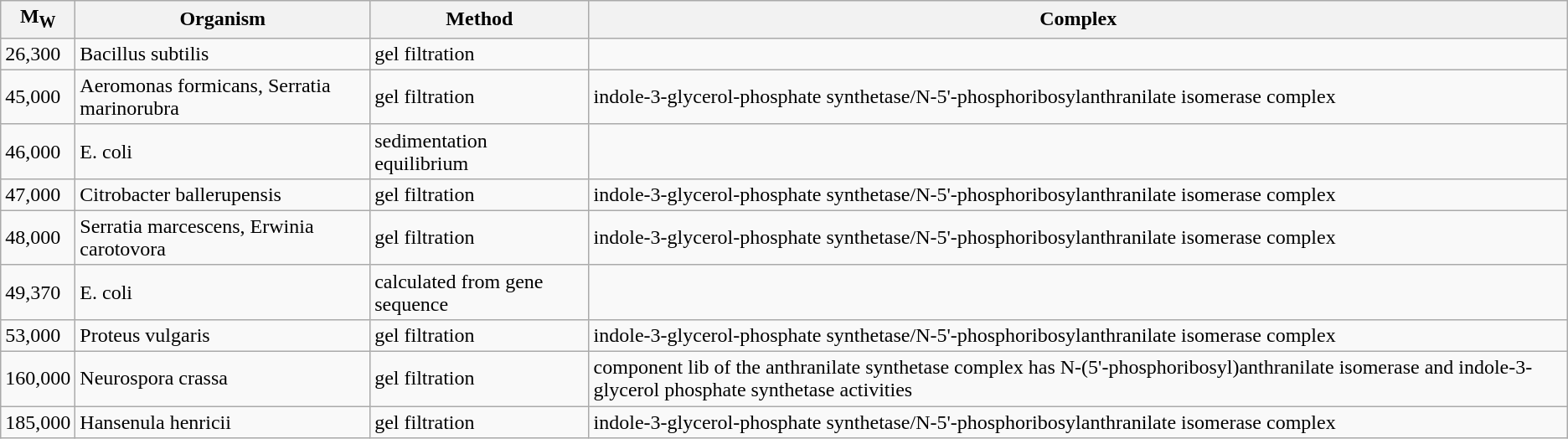<table class="wikitable">
<tr>
<th>M<sub>W</sub></th>
<th>Organism</th>
<th>Method</th>
<th>Complex</th>
</tr>
<tr>
<td>26,300</td>
<td>Bacillus subtilis</td>
<td>gel filtration</td>
</tr>
<tr>
<td>45,000</td>
<td>Aeromonas formicans, Serratia marinorubra</td>
<td>gel filtration</td>
<td>indole-3-glycerol-phosphate synthetase/N-5'-phosphoribosylanthranilate isomerase complex</td>
</tr>
<tr>
<td>46,000</td>
<td>E. coli</td>
<td>sedimentation equilibrium</td>
</tr>
<tr>
<td>47,000</td>
<td>Citrobacter ballerupensis</td>
<td>gel filtration</td>
<td>indole-3-glycerol-phosphate synthetase/N-5'-phosphoribosylanthranilate isomerase complex</td>
</tr>
<tr>
<td>48,000</td>
<td>Serratia marcescens, Erwinia carotovora</td>
<td>gel filtration</td>
<td>indole-3-glycerol-phosphate synthetase/N-5'-phosphoribosylanthranilate isomerase complex</td>
</tr>
<tr>
<td>49,370</td>
<td>E. coli</td>
<td>calculated from gene sequence</td>
</tr>
<tr>
<td>53,000</td>
<td>Proteus vulgaris</td>
<td>gel filtration</td>
<td>indole-3-glycerol-phosphate synthetase/N-5'-phosphoribosylanthranilate isomerase complex</td>
</tr>
<tr>
<td>160,000</td>
<td>Neurospora crassa</td>
<td>gel filtration</td>
<td>component lib of the anthranilate synthetase complex has N-(5'-phosphoribosyl)anthranilate isomerase and indole-3-glycerol phosphate synthetase activities</td>
</tr>
<tr>
<td>185,000</td>
<td>Hansenula henricii</td>
<td>gel filtration</td>
<td>indole-3-glycerol-phosphate synthetase/N-5'-phosphoribosylanthranilate isomerase complex</td>
</tr>
</table>
